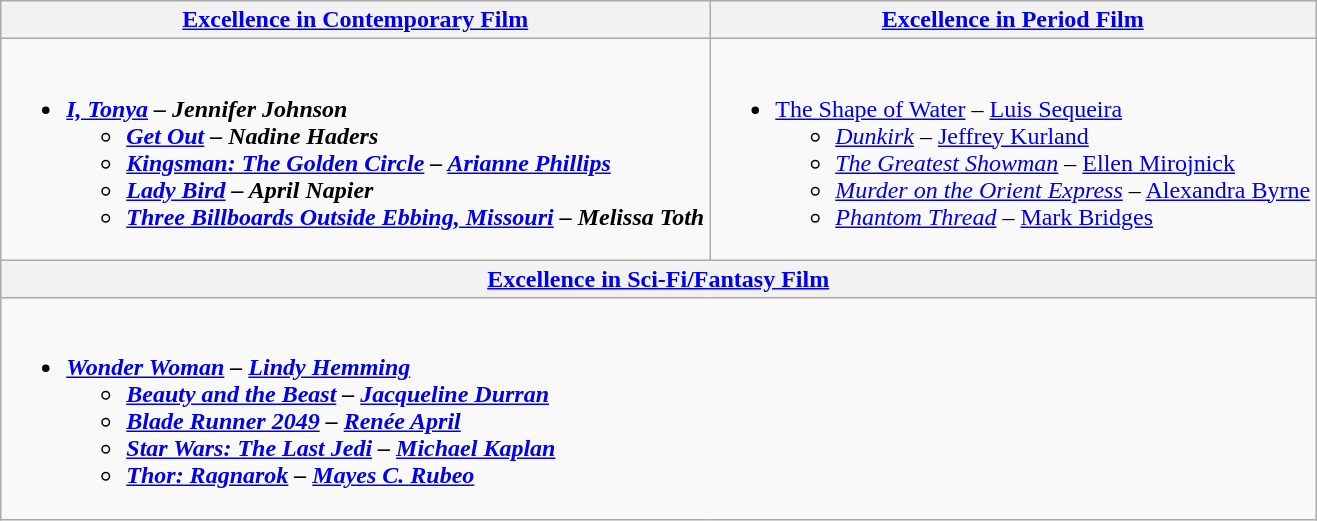<table class=wikitable style="width=100%">
<tr>
<th style="width=50%"><a href='#'>Excellence in Contemporary Film</a></th>
<th style="width=50%"><a href='#'>Excellence in Period Film</a></th>
</tr>
<tr>
<td valign="top"><br><ul><li><strong><em><a href='#'>I, Tonya</a><em> – Jennifer Johnson<strong><ul><li></em><a href='#'>Get Out</a><em> – Nadine Haders</li><li></em><a href='#'>Kingsman: The Golden Circle</a><em> – <a href='#'>Arianne Phillips</a></li><li></em><a href='#'>Lady Bird</a><em> – April Napier</li><li></em><a href='#'>Three Billboards Outside Ebbing, Missouri</a><em> – Melissa Toth</li></ul></li></ul></td>
<td valign="top"><br><ul><li></em></strong><a href='#'>The Shape of Water</a></em> – <a href='#'>Luis Sequeira</a></strong><ul><li><em><a href='#'>Dunkirk</a></em> – <a href='#'>Jeffrey Kurland</a></li><li><em><a href='#'>The Greatest Showman</a></em> – <a href='#'>Ellen Mirojnick</a></li><li><em><a href='#'>Murder on the Orient Express</a></em> – <a href='#'>Alexandra Byrne</a></li><li><em><a href='#'>Phantom Thread</a></em> – <a href='#'>Mark Bridges</a></li></ul></li></ul></td>
</tr>
<tr>
<th style="width=50%" colspan="2"><a href='#'>Excellence in Sci-Fi/Fantasy Film</a></th>
</tr>
<tr>
<td valign="top" colspan="2"><br><ul><li><strong><em><a href='#'>Wonder Woman</a><em> – <a href='#'>Lindy Hemming</a><strong><ul><li></em><a href='#'>Beauty and the Beast</a><em> – <a href='#'>Jacqueline Durran</a></li><li></em><a href='#'>Blade Runner 2049</a><em> – <a href='#'>Renée April</a></li><li></em><a href='#'>Star Wars: The Last Jedi</a><em> – <a href='#'>Michael Kaplan</a></li><li></em><a href='#'>Thor: Ragnarok</a><em> – <a href='#'>Mayes C. Rubeo</a></li></ul></li></ul></td>
</tr>
</table>
